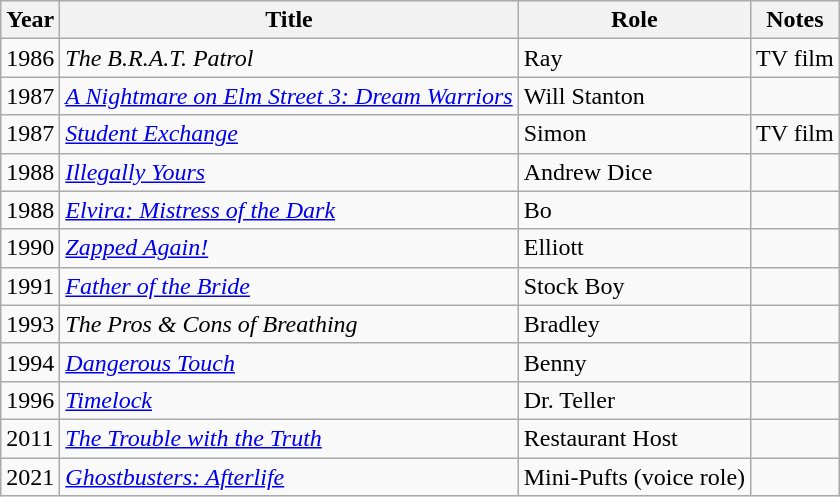<table class="wikitable sortable">
<tr>
<th>Year</th>
<th>Title</th>
<th>Role</th>
<th class = "unsortable">Notes</th>
</tr>
<tr>
<td>1986</td>
<td><em>The B.R.A.T. Patrol</em></td>
<td>Ray</td>
<td>TV film</td>
</tr>
<tr>
<td>1987</td>
<td><em><a href='#'>A Nightmare on Elm Street 3: Dream Warriors</a></em></td>
<td>Will Stanton</td>
<td></td>
</tr>
<tr>
<td>1987</td>
<td><em><a href='#'>Student Exchange</a></em></td>
<td>Simon</td>
<td>TV film</td>
</tr>
<tr>
<td>1988</td>
<td><em><a href='#'>Illegally Yours</a></em></td>
<td>Andrew Dice</td>
<td></td>
</tr>
<tr>
<td>1988</td>
<td><em><a href='#'>Elvira: Mistress of the Dark</a></em></td>
<td>Bo</td>
<td></td>
</tr>
<tr>
<td>1990</td>
<td><em><a href='#'>Zapped Again!</a></em></td>
<td>Elliott</td>
<td></td>
</tr>
<tr>
<td>1991</td>
<td><em><a href='#'>Father of the Bride</a></em></td>
<td>Stock Boy</td>
<td></td>
</tr>
<tr>
<td>1993</td>
<td><em>The Pros & Cons of Breathing</em></td>
<td>Bradley</td>
<td></td>
</tr>
<tr>
<td>1994</td>
<td><em><a href='#'>Dangerous Touch</a></em></td>
<td>Benny</td>
<td></td>
</tr>
<tr>
<td>1996</td>
<td><em><a href='#'>Timelock</a></em></td>
<td>Dr. Teller</td>
<td></td>
</tr>
<tr>
<td>2011</td>
<td><em><a href='#'>The Trouble with the Truth</a></em></td>
<td>Restaurant Host</td>
<td></td>
</tr>
<tr>
<td>2021</td>
<td><em><a href='#'>Ghostbusters: Afterlife</a></em></td>
<td>Mini-Pufts (voice role)</td>
</tr>
</table>
